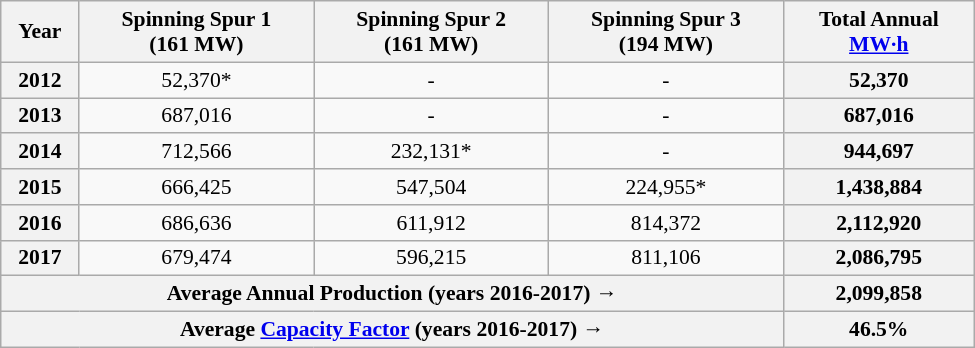<table class=wikitable style="text-align:center; font-size:0.9em; width:650px;">
<tr>
<th>Year</th>
<th>Spinning Spur 1<br> (161 MW) </th>
<th>Spinning Spur 2<br> (161 MW) </th>
<th>Spinning Spur 3<br> (194 MW) </th>
<th>Total Annual<br><a href='#'>MW·h</a></th>
</tr>
<tr>
<th>2012</th>
<td>52,370*</td>
<td>-</td>
<td>-</td>
<th>52,370</th>
</tr>
<tr>
<th>2013</th>
<td>687,016</td>
<td>-</td>
<td>-</td>
<th>687,016</th>
</tr>
<tr>
<th>2014</th>
<td>712,566</td>
<td>232,131*</td>
<td>-</td>
<th>944,697</th>
</tr>
<tr>
<th>2015</th>
<td>666,425</td>
<td>547,504</td>
<td>224,955*</td>
<th>1,438,884</th>
</tr>
<tr>
<th>2016</th>
<td>686,636</td>
<td>611,912</td>
<td>814,372</td>
<th>2,112,920</th>
</tr>
<tr>
<th>2017</th>
<td>679,474</td>
<td>596,215</td>
<td>811,106</td>
<th>2,086,795</th>
</tr>
<tr>
<th colspan=4>Average Annual Production (years 2016-2017) →</th>
<th>2,099,858</th>
</tr>
<tr>
<th colspan=4>Average <a href='#'>Capacity Factor</a> (years 2016-2017) →</th>
<th>46.5%</th>
</tr>
</table>
